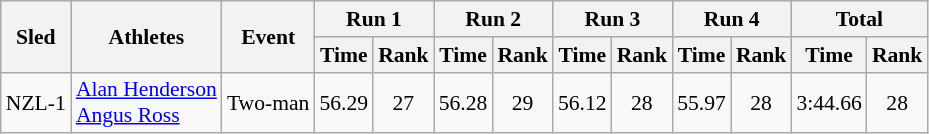<table class="wikitable" border="1" style="font-size:90%">
<tr>
<th rowspan="2">Sled</th>
<th rowspan="2">Athletes</th>
<th rowspan="2">Event</th>
<th colspan="2">Run 1</th>
<th colspan="2">Run 2</th>
<th colspan="2">Run 3</th>
<th colspan="2">Run 4</th>
<th colspan="2">Total</th>
</tr>
<tr>
<th>Time</th>
<th>Rank</th>
<th>Time</th>
<th>Rank</th>
<th>Time</th>
<th>Rank</th>
<th>Time</th>
<th>Rank</th>
<th>Time</th>
<th>Rank</th>
</tr>
<tr>
<td align="center">NZL-1</td>
<td><a href='#'>Alan Henderson</a><br><a href='#'>Angus Ross</a></td>
<td>Two-man</td>
<td align="center">56.29</td>
<td align="center">27</td>
<td align="center">56.28</td>
<td align="center">29</td>
<td align="center">56.12</td>
<td align="center">28</td>
<td align="center">55.97</td>
<td align="center">28</td>
<td align="center">3:44.66</td>
<td align="center">28</td>
</tr>
</table>
